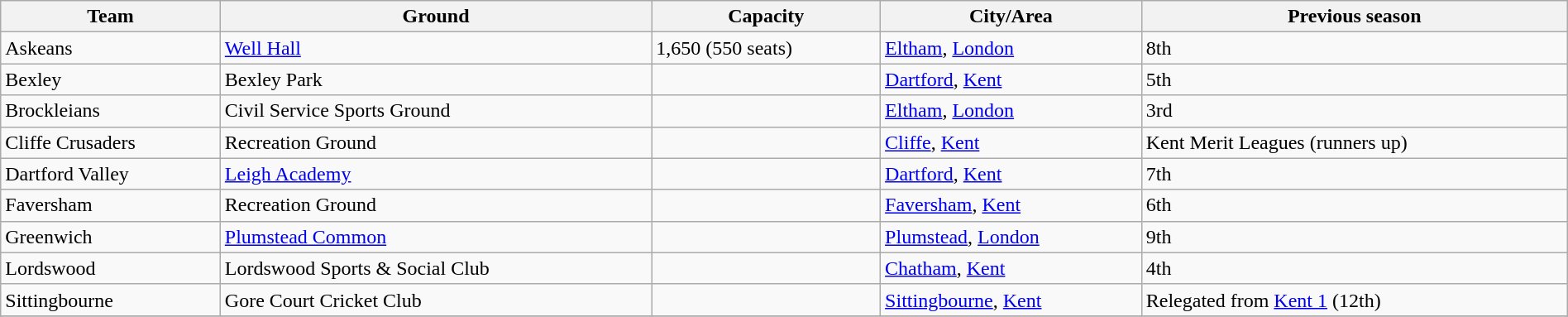<table class="wikitable sortable" width=100%>
<tr>
<th>Team</th>
<th>Ground</th>
<th>Capacity</th>
<th>City/Area</th>
<th>Previous season</th>
</tr>
<tr>
<td>Askeans</td>
<td><a href='#'>Well Hall</a></td>
<td>1,650 (550 seats)</td>
<td><a href='#'>Eltham</a>, <a href='#'>London</a></td>
<td>8th</td>
</tr>
<tr>
<td>Bexley</td>
<td>Bexley Park</td>
<td></td>
<td><a href='#'>Dartford</a>, <a href='#'>Kent</a></td>
<td>5th</td>
</tr>
<tr>
<td>Brockleians</td>
<td>Civil Service Sports Ground</td>
<td></td>
<td><a href='#'>Eltham</a>, <a href='#'>London</a></td>
<td>3rd</td>
</tr>
<tr>
<td>Cliffe Crusaders</td>
<td>Recreation Ground</td>
<td></td>
<td><a href='#'>Cliffe</a>, <a href='#'>Kent</a></td>
<td>Kent Merit Leagues (runners up)</td>
</tr>
<tr>
<td>Dartford Valley</td>
<td><a href='#'>Leigh Academy</a></td>
<td></td>
<td><a href='#'>Dartford</a>, <a href='#'>Kent</a></td>
<td>7th</td>
</tr>
<tr>
<td>Faversham</td>
<td>Recreation Ground</td>
<td></td>
<td><a href='#'>Faversham</a>, <a href='#'>Kent</a></td>
<td>6th</td>
</tr>
<tr>
<td>Greenwich</td>
<td><a href='#'>Plumstead Common</a></td>
<td></td>
<td><a href='#'>Plumstead</a>, <a href='#'>London</a></td>
<td>9th</td>
</tr>
<tr>
<td>Lordswood</td>
<td>Lordswood Sports & Social Club</td>
<td></td>
<td><a href='#'>Chatham</a>, <a href='#'>Kent</a></td>
<td>4th</td>
</tr>
<tr>
<td>Sittingbourne</td>
<td>Gore Court Cricket Club</td>
<td></td>
<td><a href='#'>Sittingbourne</a>, <a href='#'>Kent</a></td>
<td>Relegated from <a href='#'>Kent 1</a> (12th)</td>
</tr>
<tr>
</tr>
</table>
